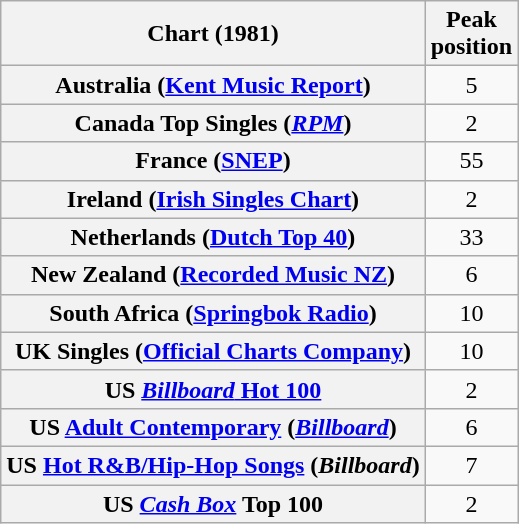<table class="wikitable sortable plainrowheaders" style="text-align:center;">
<tr>
<th>Chart (1981)</th>
<th>Peak<br>position</th>
</tr>
<tr>
<th scope="row">Australia (<a href='#'>Kent Music Report</a>)</th>
<td>5</td>
</tr>
<tr>
<th scope="row">Canada Top Singles (<em><a href='#'>RPM</a></em>)</th>
<td>2</td>
</tr>
<tr>
<th scope="row">France (<a href='#'>SNEP</a>)</th>
<td>55</td>
</tr>
<tr>
<th scope="row">Ireland (<a href='#'>Irish Singles Chart</a>)</th>
<td>2</td>
</tr>
<tr>
<th scope="row">Netherlands (<a href='#'>Dutch Top 40</a>)</th>
<td>33</td>
</tr>
<tr>
<th scope="row">New Zealand (<a href='#'>Recorded Music NZ</a>)</th>
<td>6</td>
</tr>
<tr>
<th scope="row">South Africa (<a href='#'>Springbok Radio</a>)</th>
<td align="center">10</td>
</tr>
<tr>
<th scope="row">UK Singles (<a href='#'>Official Charts Company</a>)</th>
<td>10</td>
</tr>
<tr>
<th scope="row">US <a href='#'><em>Billboard</em> Hot 100</a></th>
<td>2</td>
</tr>
<tr>
<th scope="row">US <a href='#'>Adult Contemporary</a> (<a href='#'><em>Billboard</em></a>)</th>
<td align="center">6</td>
</tr>
<tr>
<th scope="row">US <a href='#'>Hot R&B/Hip-Hop Songs</a> (<em>Billboard</em>)</th>
<td>7</td>
</tr>
<tr>
<th scope="row">US <a href='#'><em>Cash Box</em></a> Top 100</th>
<td align="center">2</td>
</tr>
</table>
